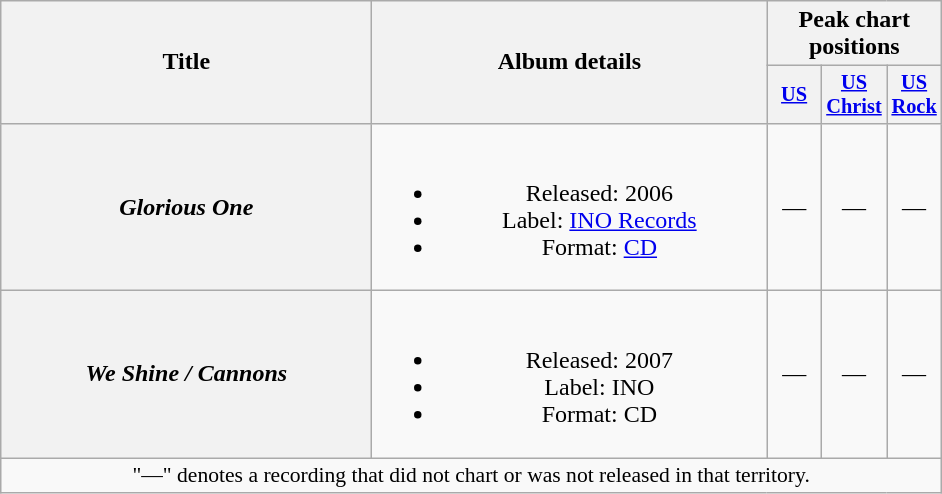<table class="wikitable plainrowheaders" style="text-align:center;">
<tr>
<th rowspan="2" scope="col" style="width:15em;">Title</th>
<th rowspan="2" scope="col" style="width:16em;">Album details</th>
<th colspan="3" scope="col">Peak chart positions</th>
</tr>
<tr>
<th scope="col" style="width:2.2em;font-size:85%;"><a href='#'>US</a><br></th>
<th scope="col" style="width:2.2em;font-size:85%;"><a href='#'>US<br>Christ</a><br></th>
<th scope="col" style="width:2.2em;font-size:85%;"><a href='#'>US<br>Rock</a><br></th>
</tr>
<tr>
<th scope="row"><em>Glorious One</em></th>
<td><br><ul><li>Released: 2006</li><li>Label: <a href='#'>INO Records</a></li><li>Format: <a href='#'>CD</a></li></ul></td>
<td>—</td>
<td>—</td>
<td>—</td>
</tr>
<tr>
<th scope="row"><em>We Shine / Cannons</em><br></th>
<td><br><ul><li>Released: 2007</li><li>Label: INO</li><li>Format: CD</li></ul></td>
<td>—</td>
<td>—</td>
<td>—</td>
</tr>
<tr>
<td colspan="5" style="font-size:90%">"—" denotes a recording that did not chart or was not released in that territory.</td>
</tr>
</table>
